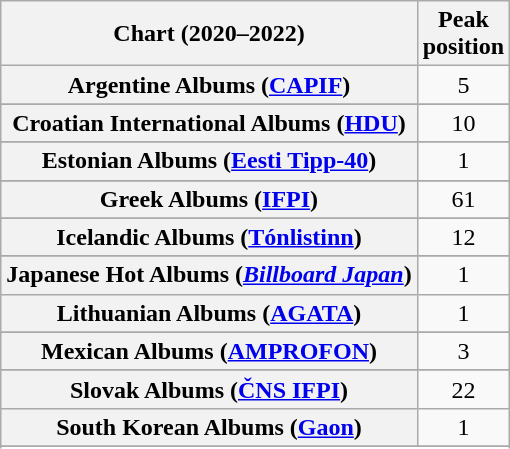<table class="wikitable sortable plainrowheaders" style="text-align:center">
<tr>
<th scope="col">Chart (2020–2022)</th>
<th scope="col">Peak<br>position</th>
</tr>
<tr>
<th scope="row">Argentine Albums (<a href='#'>CAPIF</a>)</th>
<td>5</td>
</tr>
<tr>
</tr>
<tr>
</tr>
<tr>
</tr>
<tr>
</tr>
<tr>
</tr>
<tr>
<th scope="row">Croatian International Albums (<a href='#'>HDU</a>)</th>
<td>10</td>
</tr>
<tr>
</tr>
<tr>
</tr>
<tr>
</tr>
<tr>
<th scope="row">Estonian Albums (<a href='#'>Eesti Tipp-40</a>)</th>
<td>1</td>
</tr>
<tr>
</tr>
<tr>
</tr>
<tr>
</tr>
<tr>
<th scope="row">Greek Albums (<a href='#'>IFPI</a>)</th>
<td>61</td>
</tr>
<tr>
</tr>
<tr>
<th scope="row">Icelandic Albums (<a href='#'>Tónlistinn</a>)</th>
<td>12</td>
</tr>
<tr>
</tr>
<tr>
</tr>
<tr>
</tr>
<tr>
<th scope="row">Japanese Hot Albums (<em><a href='#'>Billboard Japan</a></em>)</th>
<td>1</td>
</tr>
<tr>
<th scope="row">Lithuanian Albums (<a href='#'>AGATA</a>)</th>
<td>1</td>
</tr>
<tr>
</tr>
<tr>
<th scope="row">Mexican Albums (<a href='#'>AMPROFON</a>)</th>
<td>3</td>
</tr>
<tr>
</tr>
<tr>
</tr>
<tr>
</tr>
<tr>
</tr>
<tr>
<th scope="row">Slovak Albums (<a href='#'>ČNS IFPI</a>)</th>
<td>22</td>
</tr>
<tr>
<th scope="row">South Korean Albums (<a href='#'>Gaon</a>)</th>
<td>1</td>
</tr>
<tr>
</tr>
<tr>
</tr>
<tr>
</tr>
<tr>
</tr>
<tr>
</tr>
<tr>
</tr>
<tr>
</tr>
<tr>
</tr>
</table>
